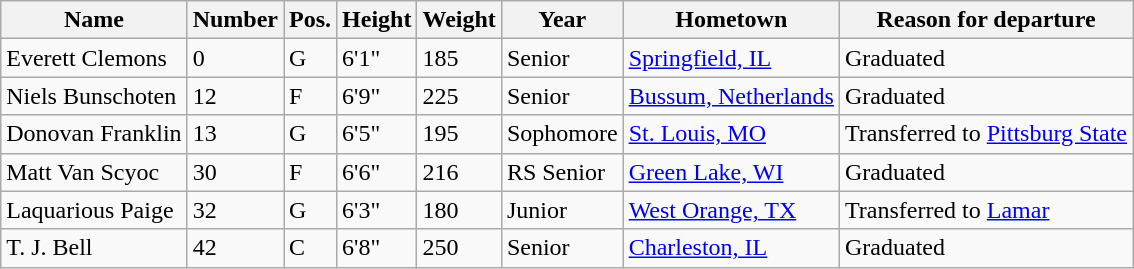<table class="wikitable sortable" border="1">
<tr>
<th>Name</th>
<th>Number</th>
<th>Pos.</th>
<th>Height</th>
<th>Weight</th>
<th>Year</th>
<th>Hometown</th>
<th class="unsortable">Reason for departure</th>
</tr>
<tr>
<td>Everett Clemons</td>
<td>0</td>
<td>G</td>
<td>6'1"</td>
<td>185</td>
<td>Senior</td>
<td><a href='#'>Springfield, IL</a></td>
<td>Graduated</td>
</tr>
<tr>
<td>Niels Bunschoten</td>
<td>12</td>
<td>F</td>
<td>6'9"</td>
<td>225</td>
<td>Senior</td>
<td><a href='#'>Bussum, Netherlands</a></td>
<td>Graduated</td>
</tr>
<tr>
<td>Donovan Franklin</td>
<td>13</td>
<td>G</td>
<td>6'5"</td>
<td>195</td>
<td>Sophomore</td>
<td><a href='#'>St. Louis, MO</a></td>
<td>Transferred to <a href='#'>Pittsburg State</a></td>
</tr>
<tr>
<td>Matt Van Scyoc</td>
<td>30</td>
<td>F</td>
<td>6'6"</td>
<td>216</td>
<td>RS Senior</td>
<td><a href='#'>Green Lake, WI</a></td>
<td>Graduated</td>
</tr>
<tr>
<td>Laquarious Paige</td>
<td>32</td>
<td>G</td>
<td>6'3"</td>
<td>180</td>
<td>Junior</td>
<td><a href='#'>West Orange, TX</a></td>
<td>Transferred to <a href='#'>Lamar</a></td>
</tr>
<tr>
<td>T. J. Bell</td>
<td>42</td>
<td>C</td>
<td>6'8"</td>
<td>250</td>
<td>Senior</td>
<td><a href='#'>Charleston, IL</a></td>
<td>Graduated</td>
</tr>
</table>
